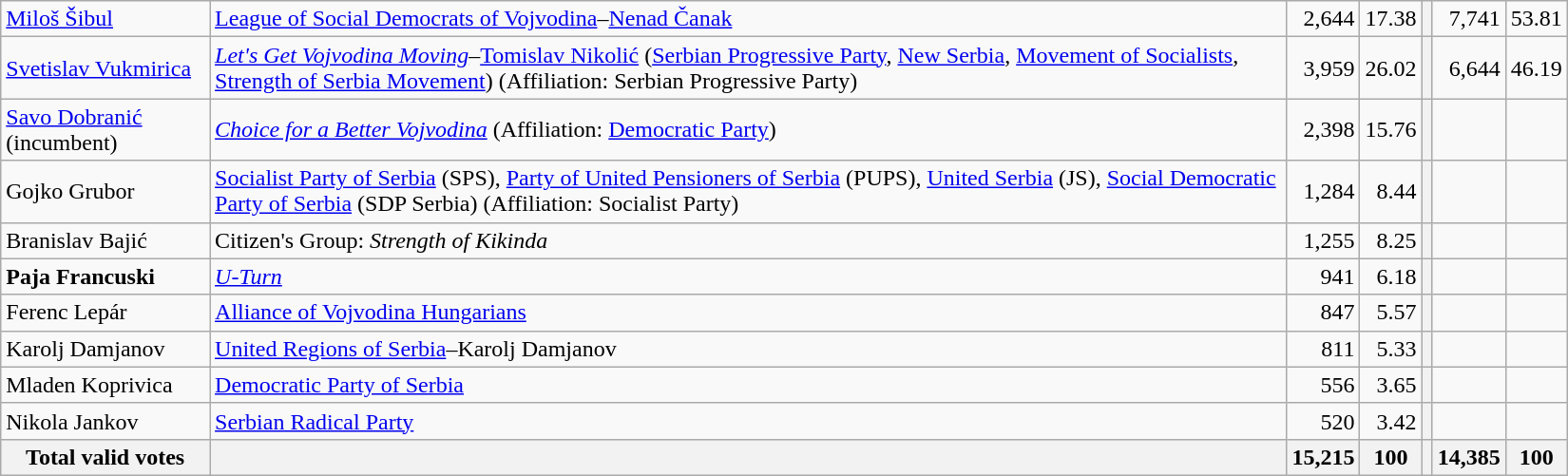<table style="width:1100px;" class="wikitable">
<tr>
<td align="left"><a href='#'>Miloš Šibul</a></td>
<td align="left"><a href='#'>League of Social Democrats of Vojvodina</a>–<a href='#'>Nenad Čanak</a></td>
<td align="right">2,644</td>
<td align="right">17.38</td>
<th align="left"></th>
<td align="right">7,741</td>
<td align="right">53.81</td>
</tr>
<tr>
<td align="left"><a href='#'>Svetislav Vukmirica</a></td>
<td align="left"><em><a href='#'>Let's Get Vojvodina Moving</a></em>–<a href='#'>Tomislav Nikolić</a> (<a href='#'>Serbian Progressive Party</a>, <a href='#'>New Serbia</a>, <a href='#'>Movement of Socialists</a>, <a href='#'>Strength of Serbia Movement</a>) (Affiliation: Serbian Progressive Party)</td>
<td align="right">3,959</td>
<td align="right">26.02</td>
<th align="left"></th>
<td align="right">6,644</td>
<td align="right">46.19</td>
</tr>
<tr>
<td align="left"><a href='#'>Savo Dobranić</a> (incumbent)</td>
<td align="left"><em><a href='#'>Choice for a Better Vojvodina</a></em> (Affiliation: <a href='#'>Democratic Party</a>)</td>
<td align="right">2,398</td>
<td align="right">15.76</td>
<th align="left"></th>
<td align="right"></td>
<td align="right"></td>
</tr>
<tr>
<td align="left">Gojko Grubor</td>
<td align="left"><a href='#'>Socialist Party of Serbia</a> (SPS), <a href='#'>Party of United Pensioners of Serbia</a> (PUPS), <a href='#'>United Serbia</a> (JS), <a href='#'>Social Democratic Party of Serbia</a> (SDP Serbia) (Affiliation: Socialist Party)</td>
<td align="right">1,284</td>
<td align="right">8.44</td>
<th align="left"></th>
<td align="right"></td>
<td align="right"></td>
</tr>
<tr>
<td align="left">Branislav Bajić</td>
<td align="left">Citizen's Group: <em>Strength of Kikinda</em></td>
<td align="right">1,255</td>
<td align="right">8.25</td>
<th align="left"></th>
<td align="right"></td>
<td align="right"></td>
</tr>
<tr>
<td align="left"><strong>Paja Francuski</strong></td>
<td align="left"><em><a href='#'>U-Turn</a></em></td>
<td align="right">941</td>
<td align="right">6.18</td>
<th align="left"></th>
<td align="right"></td>
<td align="right"></td>
</tr>
<tr>
<td align="left">Ferenc Lepár</td>
<td align="left"><a href='#'>Alliance of Vojvodina Hungarians</a></td>
<td align="right">847</td>
<td align="right">5.57</td>
<th align="left"></th>
<td align="right"></td>
<td align="right"></td>
</tr>
<tr>
<td align="left">Karolj Damjanov</td>
<td align="left"><a href='#'>United Regions of Serbia</a>–Karolj Damjanov</td>
<td align="right">811</td>
<td align="right">5.33</td>
<th align="left"></th>
<td align="right"></td>
<td align="right"></td>
</tr>
<tr>
<td align="left">Mladen Koprivica</td>
<td align="left"><a href='#'>Democratic Party of Serbia</a></td>
<td align="right">556</td>
<td align="right">3.65</td>
<th align="left"></th>
<td align="right"></td>
<td align="right"></td>
</tr>
<tr>
<td align="left">Nikola Jankov</td>
<td align="left"><a href='#'>Serbian Radical Party</a></td>
<td align="right">520</td>
<td align="right">3.42</td>
<th align="left"></th>
<td align="right"></td>
<td align="right"></td>
</tr>
<tr>
<th align="left">Total valid votes</th>
<th align="left"></th>
<th align="right">15,215</th>
<th align="right">100</th>
<th align="left"></th>
<th align="right">14,385</th>
<th align="right">100</th>
</tr>
</table>
